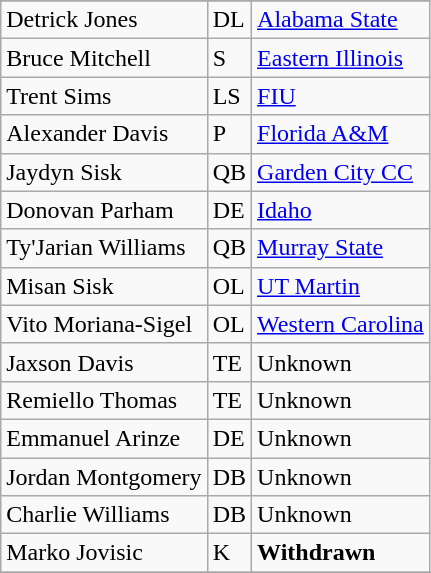<table class="wikitable sortable">
<tr>
</tr>
<tr>
<td>Detrick Jones</td>
<td>DL</td>
<td><a href='#'>Alabama State</a></td>
</tr>
<tr>
<td>Bruce Mitchell</td>
<td>S</td>
<td><a href='#'>Eastern Illinois</a></td>
</tr>
<tr>
<td>Trent Sims</td>
<td>LS</td>
<td><a href='#'>FIU</a></td>
</tr>
<tr>
<td>Alexander Davis</td>
<td>P</td>
<td><a href='#'>Florida A&M</a></td>
</tr>
<tr>
<td>Jaydyn Sisk</td>
<td>QB</td>
<td><a href='#'>Garden City CC</a></td>
</tr>
<tr>
<td>Donovan Parham</td>
<td>DE</td>
<td><a href='#'>Idaho</a></td>
</tr>
<tr>
<td>Ty'Jarian Williams</td>
<td>QB</td>
<td><a href='#'>Murray State</a></td>
</tr>
<tr>
<td>Misan Sisk</td>
<td>OL</td>
<td><a href='#'>UT Martin</a></td>
</tr>
<tr>
<td>Vito Moriana-Sigel</td>
<td>OL</td>
<td><a href='#'>Western Carolina</a></td>
</tr>
<tr>
<td>Jaxson Davis</td>
<td>TE</td>
<td>Unknown</td>
</tr>
<tr>
<td>Remiello Thomas</td>
<td>TE</td>
<td>Unknown</td>
</tr>
<tr>
<td>Emmanuel Arinze</td>
<td>DE</td>
<td>Unknown</td>
</tr>
<tr>
<td>Jordan Montgomery</td>
<td>DB</td>
<td>Unknown</td>
</tr>
<tr>
<td>Charlie Williams</td>
<td>DB</td>
<td>Unknown</td>
</tr>
<tr>
<td>Marko Jovisic</td>
<td>K</td>
<td><strong>Withdrawn</strong></td>
</tr>
<tr>
</tr>
</table>
